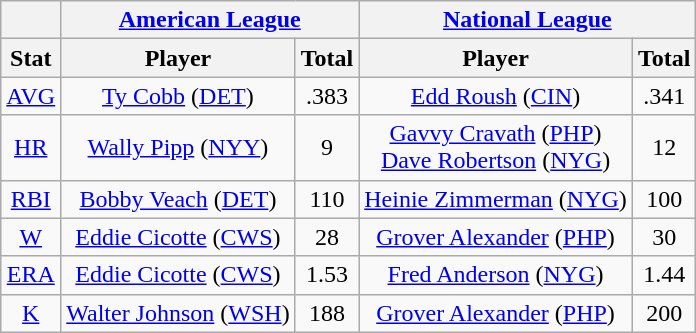<table class="wikitable" style="text-align:center;">
<tr>
<th></th>
<th colspan=2><a href='#'>American League</a></th>
<th colspan=2><a href='#'>National League</a></th>
</tr>
<tr>
<th>Stat</th>
<th>Player</th>
<th>Total</th>
<th>Player</th>
<th>Total</th>
</tr>
<tr>
<td><a href='#'>AVG</a></td>
<td><a href='#'>Ty Cobb</a> (<a href='#'>DET</a>)</td>
<td>.383</td>
<td><a href='#'>Edd Roush</a> (<a href='#'>CIN</a>)</td>
<td>.341</td>
</tr>
<tr>
<td><a href='#'>HR</a></td>
<td><a href='#'>Wally Pipp</a> (<a href='#'>NYY</a>)</td>
<td>9</td>
<td><a href='#'>Gavvy Cravath</a> (<a href='#'>PHP</a>)<br><a href='#'>Dave Robertson</a> (<a href='#'>NYG</a>)</td>
<td>12</td>
</tr>
<tr>
<td><a href='#'>RBI</a></td>
<td><a href='#'>Bobby Veach</a> (<a href='#'>DET</a>)</td>
<td>110</td>
<td><a href='#'>Heinie Zimmerman</a> (<a href='#'>NYG</a>)</td>
<td>100</td>
</tr>
<tr>
<td><a href='#'>W</a></td>
<td><a href='#'>Eddie Cicotte</a> (<a href='#'>CWS</a>)</td>
<td>28</td>
<td><a href='#'>Grover Alexander</a> (<a href='#'>PHP</a>)</td>
<td>30</td>
</tr>
<tr>
<td><a href='#'>ERA</a></td>
<td><a href='#'>Eddie Cicotte</a> (<a href='#'>CWS</a>)</td>
<td>1.53</td>
<td><a href='#'>Fred Anderson</a> (<a href='#'>NYG</a>)</td>
<td>1.44</td>
</tr>
<tr>
<td><a href='#'>K</a></td>
<td><a href='#'>Walter Johnson</a> (<a href='#'>WSH</a>)</td>
<td>188</td>
<td><a href='#'>Grover Alexander</a> (<a href='#'>PHP</a>)</td>
<td>200</td>
</tr>
</table>
